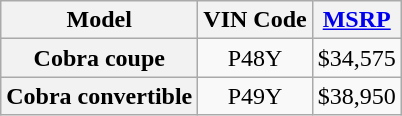<table class=wikitable>
<tr>
<th>Model</th>
<th>VIN Code</th>
<th><a href='#'>MSRP</a></th>
</tr>
<tr>
<th>Cobra coupe</th>
<td align=center>P48Y</td>
<td align=left>$34,575</td>
</tr>
<tr>
<th>Cobra convertible</th>
<td align=center>P49Y</td>
<td align=left>$38,950</td>
</tr>
</table>
